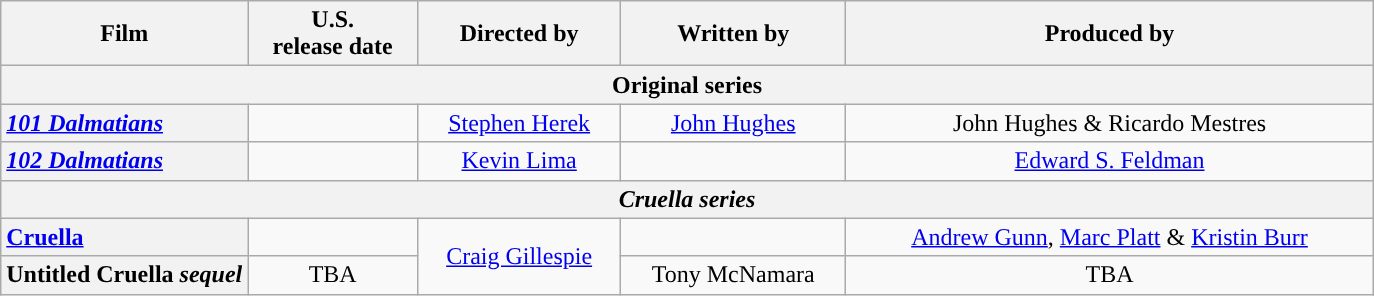<table class="wikitable" style="text-align:center; width=99%">
<tr>
<th scope="col" style="width:18%;">Film</th>
<th scope="col">U.S.<br>release date</th>
<th scope="col">Directed by</th>
<th scope="col">Written by</th>
<th scope="col">Produced by</th>
</tr>
<tr>
<th colspan="6"><strong>Original series</strong></th>
</tr>
<tr>
<th scope="row" style="text-align:left"><em><a href='#'>101 Dalmatians</a></em></th>
<td style="text-align:center"></td>
<td><a href='#'>Stephen Herek</a></td>
<td><a href='#'>John Hughes</a></td>
<td>John Hughes & Ricardo Mestres</td>
</tr>
<tr>
<th scope="row" style="text-align:left"><em><a href='#'>102 Dalmatians</a></em></th>
<td style="text-align:center"></td>
<td><a href='#'>Kevin Lima</a></td>
<td></td>
<td><a href='#'>Edward S. Feldman</a></td>
</tr>
<tr>
<th colspan="6"><strong><em>Cruella<em> series<strong></th>
</tr>
<tr>
<th scope="row" style="text-align:left"></em><a href='#'>Cruella</a><em></th>
<td style="text-align:center"></td>
<td rowspan="2"><a href='#'>Craig Gillespie</a></td>
<td></td>
<td><a href='#'>Andrew Gunn</a>, <a href='#'>Marc Platt</a> & <a href='#'>Kristin Burr</a></td>
</tr>
<tr>
<th scope="row" style="text-align:left">Untitled </em>Cruella<em> sequel</th>
<td>TBA</td>
<td>Tony McNamara</td>
<td>TBA</td>
</tr>
</table>
